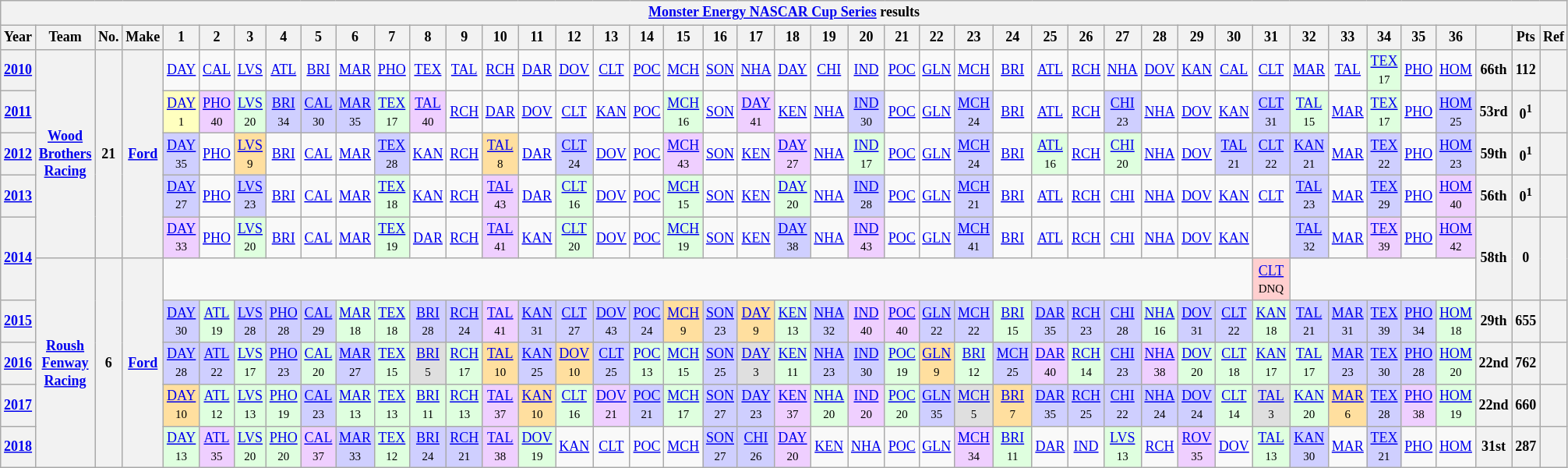<table class="wikitable" style="text-align:center; font-size:75%">
<tr>
<th colspan=45><a href='#'>Monster Energy NASCAR Cup Series</a> results</th>
</tr>
<tr>
<th>Year</th>
<th>Team</th>
<th>No.</th>
<th>Make</th>
<th>1</th>
<th>2</th>
<th>3</th>
<th>4</th>
<th>5</th>
<th>6</th>
<th>7</th>
<th>8</th>
<th>9</th>
<th>10</th>
<th>11</th>
<th>12</th>
<th>13</th>
<th>14</th>
<th>15</th>
<th>16</th>
<th>17</th>
<th>18</th>
<th>19</th>
<th>20</th>
<th>21</th>
<th>22</th>
<th>23</th>
<th>24</th>
<th>25</th>
<th>26</th>
<th>27</th>
<th>28</th>
<th>29</th>
<th>30</th>
<th>31</th>
<th>32</th>
<th>33</th>
<th>34</th>
<th>35</th>
<th>36</th>
<th></th>
<th>Pts</th>
<th>Ref</th>
</tr>
<tr>
<th><a href='#'>2010</a></th>
<th rowspan=5><a href='#'>Wood Brothers Racing</a></th>
<th rowspan=5>21</th>
<th rowspan=5><a href='#'>Ford</a></th>
<td><a href='#'>DAY</a></td>
<td><a href='#'>CAL</a></td>
<td><a href='#'>LVS</a></td>
<td><a href='#'>ATL</a></td>
<td><a href='#'>BRI</a></td>
<td><a href='#'>MAR</a></td>
<td><a href='#'>PHO</a></td>
<td><a href='#'>TEX</a></td>
<td><a href='#'>TAL</a></td>
<td><a href='#'>RCH</a></td>
<td><a href='#'>DAR</a></td>
<td><a href='#'>DOV</a></td>
<td><a href='#'>CLT</a></td>
<td><a href='#'>POC</a></td>
<td><a href='#'>MCH</a></td>
<td><a href='#'>SON</a></td>
<td><a href='#'>NHA</a></td>
<td><a href='#'>DAY</a></td>
<td><a href='#'>CHI</a></td>
<td><a href='#'>IND</a></td>
<td><a href='#'>POC</a></td>
<td><a href='#'>GLN</a></td>
<td><a href='#'>MCH</a></td>
<td><a href='#'>BRI</a></td>
<td><a href='#'>ATL</a></td>
<td><a href='#'>RCH</a></td>
<td><a href='#'>NHA</a></td>
<td><a href='#'>DOV</a></td>
<td><a href='#'>KAN</a></td>
<td><a href='#'>CAL</a></td>
<td><a href='#'>CLT</a></td>
<td><a href='#'>MAR</a></td>
<td><a href='#'>TAL</a></td>
<td style="background:#DFFFDF;"><a href='#'>TEX</a><br><small>17</small></td>
<td><a href='#'>PHO</a></td>
<td><a href='#'>HOM</a></td>
<th>66th</th>
<th>112</th>
<th></th>
</tr>
<tr>
<th><a href='#'>2011</a></th>
<td style="background:#FFFFBF;"><a href='#'>DAY</a><br><small>1</small></td>
<td style="background:#EFCFFF;"><a href='#'>PHO</a><br><small>40</small></td>
<td style="background:#DFFFDF;"><a href='#'>LVS</a><br><small>20</small></td>
<td style="background:#CFCFFF;"><a href='#'>BRI</a><br><small>34</small></td>
<td style="background:#CFCFFF;"><a href='#'>CAL</a><br><small>30</small></td>
<td style="background:#CFCFFF;"><a href='#'>MAR</a><br><small>35</small></td>
<td style="background:#DFFFDF;"><a href='#'>TEX</a><br><small>17</small></td>
<td style="background:#EFCFFF;"><a href='#'>TAL</a><br><small>40</small></td>
<td><a href='#'>RCH</a></td>
<td><a href='#'>DAR</a></td>
<td><a href='#'>DOV</a></td>
<td><a href='#'>CLT</a></td>
<td><a href='#'>KAN</a></td>
<td><a href='#'>POC</a></td>
<td style="background:#DFFFDF;"><a href='#'>MCH</a><br><small>16</small></td>
<td><a href='#'>SON</a></td>
<td style="background:#EFCFFF;"><a href='#'>DAY</a><br><small>41</small></td>
<td><a href='#'>KEN</a></td>
<td><a href='#'>NHA</a></td>
<td style="background:#CFCFFF;"><a href='#'>IND</a><br><small>30</small></td>
<td><a href='#'>POC</a></td>
<td><a href='#'>GLN</a></td>
<td style="background:#CFCFFF;"><a href='#'>MCH</a><br><small>24</small></td>
<td><a href='#'>BRI</a></td>
<td><a href='#'>ATL</a></td>
<td><a href='#'>RCH</a></td>
<td style="background:#CFCFFF;"><a href='#'>CHI</a><br><small>23</small></td>
<td><a href='#'>NHA</a></td>
<td><a href='#'>DOV</a></td>
<td><a href='#'>KAN</a></td>
<td style="background:#CFCFFF;"><a href='#'>CLT</a><br><small>31</small></td>
<td style="background:#DFFFDF;"><a href='#'>TAL</a><br><small>15</small></td>
<td><a href='#'>MAR</a></td>
<td style="background:#DFFFDF;"><a href='#'>TEX</a><br><small>17</small></td>
<td><a href='#'>PHO</a></td>
<td style="background:#CFCFFF;"><a href='#'>HOM</a><br><small>25</small></td>
<th>53rd</th>
<th>0<sup>1</sup></th>
<th></th>
</tr>
<tr>
<th><a href='#'>2012</a></th>
<td style="background:#CFCFFF;"><a href='#'>DAY</a><br><small>35</small></td>
<td><a href='#'>PHO</a></td>
<td style="background:#FFDF9F;"><a href='#'>LVS</a><br><small>9</small></td>
<td><a href='#'>BRI</a></td>
<td><a href='#'>CAL</a></td>
<td><a href='#'>MAR</a></td>
<td style="background:#CFCFFF;"><a href='#'>TEX</a><br><small>28</small></td>
<td><a href='#'>KAN</a></td>
<td><a href='#'>RCH</a></td>
<td style="background:#FFDF9F;"><a href='#'>TAL</a><br><small>8</small></td>
<td><a href='#'>DAR</a></td>
<td style="background:#CFCFFF;"><a href='#'>CLT</a><br><small>24</small></td>
<td><a href='#'>DOV</a></td>
<td><a href='#'>POC</a></td>
<td style="background:#EFCFFF;"><a href='#'>MCH</a><br><small>43</small></td>
<td><a href='#'>SON</a></td>
<td><a href='#'>KEN</a></td>
<td style="background:#EFCFFF;"><a href='#'>DAY</a><br><small>27</small></td>
<td><a href='#'>NHA</a></td>
<td style="background:#DFFFDF;"><a href='#'>IND</a><br><small>17</small></td>
<td><a href='#'>POC</a></td>
<td><a href='#'>GLN</a></td>
<td style="background:#CFCFFF;"><a href='#'>MCH</a><br><small>24</small></td>
<td><a href='#'>BRI</a></td>
<td style="background:#DFFFDF;"><a href='#'>ATL</a><br><small>16</small></td>
<td><a href='#'>RCH</a></td>
<td style="background:#DFFFDF;"><a href='#'>CHI</a><br><small>20</small></td>
<td><a href='#'>NHA</a></td>
<td><a href='#'>DOV</a></td>
<td style="background:#CFCFFF;"><a href='#'>TAL</a><br><small>21</small></td>
<td style="background:#CFCFFF;"><a href='#'>CLT</a><br><small>22</small></td>
<td style="background:#CFCFFF;"><a href='#'>KAN</a><br><small>21</small></td>
<td><a href='#'>MAR</a></td>
<td style="background:#CFCFFF;"><a href='#'>TEX</a><br><small>22</small></td>
<td><a href='#'>PHO</a></td>
<td style="background:#CFCFFF;"><a href='#'>HOM</a><br><small>23</small></td>
<th>59th</th>
<th>0<sup>1</sup></th>
<th></th>
</tr>
<tr>
<th><a href='#'>2013</a></th>
<td style="background:#CFCFFF;"><a href='#'>DAY</a><br><small>27</small></td>
<td><a href='#'>PHO</a></td>
<td style="background:#CFCFFF;"><a href='#'>LVS</a><br><small>23</small></td>
<td><a href='#'>BRI</a></td>
<td><a href='#'>CAL</a></td>
<td><a href='#'>MAR</a></td>
<td style="background:#DFFFDF;"><a href='#'>TEX</a><br><small>18</small></td>
<td><a href='#'>KAN</a></td>
<td><a href='#'>RCH</a></td>
<td style="background:#EFCFFF;"><a href='#'>TAL</a><br><small>43</small></td>
<td><a href='#'>DAR</a></td>
<td style="background:#DFFFDF;"><a href='#'>CLT</a><br><small>16</small></td>
<td><a href='#'>DOV</a></td>
<td><a href='#'>POC</a></td>
<td style="background:#DFFFDF;"><a href='#'>MCH</a><br><small>15</small></td>
<td><a href='#'>SON</a></td>
<td><a href='#'>KEN</a></td>
<td style="background:#DFFFDF;"><a href='#'>DAY</a><br><small>20</small></td>
<td><a href='#'>NHA</a></td>
<td style="background:#CFCFFF;"><a href='#'>IND</a><br><small>28</small></td>
<td><a href='#'>POC</a></td>
<td><a href='#'>GLN</a></td>
<td style="background:#CFCFFF;"><a href='#'>MCH</a><br><small>21</small></td>
<td><a href='#'>BRI</a></td>
<td><a href='#'>ATL</a></td>
<td><a href='#'>RCH</a></td>
<td><a href='#'>CHI</a></td>
<td><a href='#'>NHA</a></td>
<td><a href='#'>DOV</a></td>
<td><a href='#'>KAN</a></td>
<td><a href='#'>CLT</a></td>
<td style="background:#CFCFFF;"><a href='#'>TAL</a><br><small>23</small></td>
<td><a href='#'>MAR</a></td>
<td style="background:#CFCFFF;"><a href='#'>TEX</a><br><small>29</small></td>
<td><a href='#'>PHO</a><br><small> </small></td>
<td style="background:#EFCFFF;"><a href='#'>HOM</a><br><small>40</small></td>
<th>56th</th>
<th>0<sup>1</sup></th>
<th></th>
</tr>
<tr>
<th rowspan=2><a href='#'>2014</a></th>
<td style="background:#EFCFFF;"><a href='#'>DAY</a><br><small>33</small></td>
<td><a href='#'>PHO</a></td>
<td style="background:#DFFFDF;"><a href='#'>LVS</a><br><small>20</small></td>
<td><a href='#'>BRI</a></td>
<td><a href='#'>CAL</a></td>
<td><a href='#'>MAR</a></td>
<td style="background:#DFFFDF;"><a href='#'>TEX</a><br><small>19</small></td>
<td><a href='#'>DAR</a></td>
<td><a href='#'>RCH</a></td>
<td style="background:#EFCFFF;"><a href='#'>TAL</a><br><small>41</small></td>
<td><a href='#'>KAN</a></td>
<td style="background:#DFFFDF;"><a href='#'>CLT</a><br><small>20</small></td>
<td><a href='#'>DOV</a></td>
<td><a href='#'>POC</a></td>
<td style="background:#DFFFDF;"><a href='#'>MCH</a><br><small>19</small></td>
<td><a href='#'>SON</a></td>
<td><a href='#'>KEN</a></td>
<td style="background:#CFCFFF;"><a href='#'>DAY</a><br><small>38</small></td>
<td><a href='#'>NHA</a></td>
<td style="background:#EFCFFF;"><a href='#'>IND</a><br><small>43</small></td>
<td><a href='#'>POC</a></td>
<td><a href='#'>GLN</a></td>
<td style="background:#CFCFFF;"><a href='#'>MCH</a><br><small>41</small></td>
<td><a href='#'>BRI</a></td>
<td><a href='#'>ATL</a></td>
<td><a href='#'>RCH</a></td>
<td><a href='#'>CHI</a></td>
<td><a href='#'>NHA</a></td>
<td><a href='#'>DOV</a></td>
<td><a href='#'>KAN</a></td>
<td></td>
<td style="background:#CFCFFF;"><a href='#'>TAL</a><br><small>32</small></td>
<td><a href='#'>MAR</a></td>
<td style="background:#EFCFFF;"><a href='#'>TEX</a><br><small>39</small></td>
<td><a href='#'>PHO</a></td>
<td style="background:#EFCFFF;"><a href='#'>HOM</a><br><small>42</small></td>
<th rowspan=2>58th</th>
<th rowspan=2>0</th>
<th rowspan=2></th>
</tr>
<tr>
<th rowspan=5><a href='#'>Roush Fenway Racing</a></th>
<th rowspan=5>6</th>
<th rowspan=5><a href='#'>Ford</a></th>
<td colspan=30></td>
<td style="background:#FFCFCF;"><a href='#'>CLT</a><br><small>DNQ</small></td>
<td colspan=5></td>
</tr>
<tr>
<th><a href='#'>2015</a></th>
<td style="background:#CFCFFF;"><a href='#'>DAY</a><br><small>30</small></td>
<td style="background:#DFFFDF;"><a href='#'>ATL</a><br><small>19</small></td>
<td style="background:#CFCFFF;"><a href='#'>LVS</a><br><small>28</small></td>
<td style="background:#CFCFFF;"><a href='#'>PHO</a><br><small>28</small></td>
<td style="background:#CFCFFF;"><a href='#'>CAL</a><br><small>29</small></td>
<td style="background:#DFFFDF;"><a href='#'>MAR</a><br><small>18</small></td>
<td style="background:#DFFFDF;"><a href='#'>TEX</a><br><small>18</small></td>
<td style="background:#CFCFFF;"><a href='#'>BRI</a><br><small>28</small></td>
<td style="background:#CFCFFF;"><a href='#'>RCH</a><br><small>24</small></td>
<td style="background:#EFCFFF;"><a href='#'>TAL</a><br><small>41</small></td>
<td style="background:#CFCFFF;"><a href='#'>KAN</a><br><small>31</small></td>
<td style="background:#CFCFFF;"><a href='#'>CLT</a><br><small>27</small></td>
<td style="background:#CFCFFF;"><a href='#'>DOV</a><br><small>43</small></td>
<td style="background:#CFCFFF;"><a href='#'>POC</a><br><small>24</small></td>
<td style="background:#FFDF9F;"><a href='#'>MCH</a><br><small>9</small></td>
<td style="background:#CFCFFF;"><a href='#'>SON</a><br><small>23</small></td>
<td style="background:#FFDF9F;"><a href='#'>DAY</a><br><small>9</small></td>
<td style="background:#DFFFDF;"><a href='#'>KEN</a><br><small>13</small></td>
<td style="background:#CFCFFF;"><a href='#'>NHA</a><br><small>32</small></td>
<td style="background:#EFCFFF;"><a href='#'>IND</a><br><small>40</small></td>
<td style="background:#EFCFFF;"><a href='#'>POC</a><br><small>40</small></td>
<td style="background:#CFCFFF;"><a href='#'>GLN</a><br><small>22</small></td>
<td style="background:#CFCFFF;"><a href='#'>MCH</a><br><small>22</small></td>
<td style="background:#DFFFDF;"><a href='#'>BRI</a><br><small>15</small></td>
<td style="background:#CFCFFF;"><a href='#'>DAR</a><br><small>35</small></td>
<td style="background:#CFCFFF;"><a href='#'>RCH</a><br><small>23</small></td>
<td style="background:#CFCFFF;"><a href='#'>CHI</a><br><small>28</small></td>
<td style="background:#DFFFDF;"><a href='#'>NHA</a><br><small>16</small></td>
<td style="background:#CFCFFF;"><a href='#'>DOV</a><br><small>31</small></td>
<td style="background:#CFCFFF;"><a href='#'>CLT</a><br><small>22</small></td>
<td style="background:#DFFFDF;"><a href='#'>KAN</a><br><small>18</small></td>
<td style="background:#CFCFFF;"><a href='#'>TAL</a><br><small>21</small></td>
<td style="background:#CFCFFF;"><a href='#'>MAR</a><br><small>31</small></td>
<td style="background:#CFCFFF;"><a href='#'>TEX</a><br><small>39</small></td>
<td style="background:#CFCFFF;"><a href='#'>PHO</a><br><small>34</small></td>
<td style="background:#DFFFDF;"><a href='#'>HOM</a><br><small>18</small></td>
<th>29th</th>
<th>655</th>
<th></th>
</tr>
<tr>
<th><a href='#'>2016</a></th>
<td style="background:#CFCFFF;"><a href='#'>DAY</a><br><small>28</small></td>
<td style="background:#CFCFFF;"><a href='#'>ATL</a><br><small>22</small></td>
<td style="background:#DFFFDF;"><a href='#'>LVS</a><br><small>17</small></td>
<td style="background:#CFCFFF;"><a href='#'>PHO</a><br><small>23</small></td>
<td style="background:#DFFFDF;"><a href='#'>CAL</a><br><small>20</small></td>
<td style="background:#CFCFFF;"><a href='#'>MAR</a><br><small>27</small></td>
<td style="background:#DFFFDF;"><a href='#'>TEX</a><br><small>15</small></td>
<td style="background:#DFDFDF;"><a href='#'>BRI</a><br><small>5</small></td>
<td style="background:#DFFFDF;"><a href='#'>RCH</a><br><small>17</small></td>
<td style="background:#FFDF9F;"><a href='#'>TAL</a><br><small>10</small></td>
<td style="background:#CFCFFF;"><a href='#'>KAN</a><br><small>25</small></td>
<td style="background:#FFDF9F;"><a href='#'>DOV</a><br><small>10</small></td>
<td style="background:#CFCFFF;"><a href='#'>CLT</a><br><small>25</small></td>
<td style="background:#DFFFDF;"><a href='#'>POC</a><br><small>13</small></td>
<td style="background:#DFFFDF;"><a href='#'>MCH</a><br><small>15</small></td>
<td style="background:#CFCFFF;"><a href='#'>SON</a><br><small>25</small></td>
<td style="background:#DFDFDF;"><a href='#'>DAY</a><br><small>3</small></td>
<td style="background:#DFFFDF;"><a href='#'>KEN</a><br><small>11</small></td>
<td style="background:#CFCFFF;"><a href='#'>NHA</a><br><small>23</small></td>
<td style="background:#CFCFFF;"><a href='#'>IND</a><br><small>30</small></td>
<td style="background:#DFFFDF;"><a href='#'>POC</a><br><small>19</small></td>
<td style="background:#FFDF9F;"><a href='#'>GLN</a><br><small>9</small></td>
<td style="background:#DFFFDF;"><a href='#'>BRI</a><br><small>12</small></td>
<td style="background:#CFCFFF;"><a href='#'>MCH</a><br><small>25</small></td>
<td style="background:#EFCFFF;"><a href='#'>DAR</a><br><small>40</small></td>
<td style="background:#DFFFDF;"><a href='#'>RCH</a><br><small>14</small></td>
<td style="background:#CFCFFF;"><a href='#'>CHI</a><br><small>23</small></td>
<td style="background:#EFCFFF;"><a href='#'>NHA</a><br><small>38</small></td>
<td style="background:#DFFFDF;"><a href='#'>DOV</a><br><small>20</small></td>
<td style="background:#DFFFDF;"><a href='#'>CLT</a><br><small>18</small></td>
<td style="background:#DFFFDF;"><a href='#'>KAN</a><br><small>17</small></td>
<td style="background:#DFFFDF;"><a href='#'>TAL</a><br><small>17</small></td>
<td style="background:#CFCFFF;"><a href='#'>MAR</a><br><small>23</small></td>
<td style="background:#CFCFFF;"><a href='#'>TEX</a><br><small>30</small></td>
<td style="background:#CFCFFF;"><a href='#'>PHO</a><br><small>28</small></td>
<td style="background:#DFFFDF;"><a href='#'>HOM</a><br><small>20</small></td>
<th>22nd</th>
<th>762</th>
<th></th>
</tr>
<tr>
<th><a href='#'>2017</a></th>
<td style="background:#FFDF9F;"><a href='#'>DAY</a><br><small>10</small></td>
<td style="background:#DFFFDF;"><a href='#'>ATL</a><br><small>12</small></td>
<td style="background:#DFFFDF;"><a href='#'>LVS</a><br><small>13</small></td>
<td style="background:#DFFFDF;"><a href='#'>PHO</a><br><small>19</small></td>
<td style="background:#CFCFFF;"><a href='#'>CAL</a><br><small>23</small></td>
<td style="background:#DFFFDF;"><a href='#'>MAR</a><br><small>13</small></td>
<td style="background:#DFFFDF;"><a href='#'>TEX</a><br><small>13</small></td>
<td style="background:#DFFFDF;"><a href='#'>BRI</a><br><small>11</small></td>
<td style="background:#DFFFDF;"><a href='#'>RCH</a><br><small>13</small></td>
<td style="background:#EFCFFF;"><a href='#'>TAL</a><br><small>37</small></td>
<td style="background:#FFDF9F;"><a href='#'>KAN</a><br><small>10</small></td>
<td style="background:#DFFFDF;"><a href='#'>CLT</a><br><small>16</small></td>
<td style="background:#EFCFFF;"><a href='#'>DOV</a><br><small>21</small></td>
<td style="background:#CFCFFF;"><a href='#'>POC</a><br><small>21</small></td>
<td style="background:#DFFFDF;"><a href='#'>MCH</a><br><small>17</small></td>
<td style="background:#CFCFFF;"><a href='#'>SON</a><br><small>27</small></td>
<td style="background:#CFCFFF;"><a href='#'>DAY</a><br><small>23</small></td>
<td style="background:#EFCFFF;"><a href='#'>KEN</a><br><small>37</small></td>
<td style="background:#DFFFDF;"><a href='#'>NHA</a><br><small>20</small></td>
<td style="background:#EFCFFF;"><a href='#'>IND</a><br><small>20</small></td>
<td style="background:#DFFFDF;"><a href='#'>POC</a><br><small>20</small></td>
<td style="background:#CFCFFF;"><a href='#'>GLN</a><br><small>35</small></td>
<td style="background:#DFDFDF;"><a href='#'>MCH</a><br><small>5</small></td>
<td style="background:#FFDF9F;"><a href='#'>BRI</a><br><small>7</small></td>
<td style="background:#CFCFFF;"><a href='#'>DAR</a><br><small>35</small></td>
<td style="background:#CFCFFF;"><a href='#'>RCH</a><br><small>25</small></td>
<td style="background:#CFCFFF;"><a href='#'>CHI</a><br><small>22</small></td>
<td style="background:#CFCFFF;"><a href='#'>NHA</a><br><small>24</small></td>
<td style="background:#CFCFFF;"><a href='#'>DOV</a><br><small>24</small></td>
<td style="background:#DFFFDF;"><a href='#'>CLT</a><br><small>14</small></td>
<td style="background:#DFDFDF;"><a href='#'>TAL</a><br><small>3</small></td>
<td style="background:#DFFFDF;"><a href='#'>KAN</a><br><small>20</small></td>
<td style="background:#FFDF9F;"><a href='#'>MAR</a><br><small>6</small></td>
<td style="background:#CFCFFF;"><a href='#'>TEX</a><br><small>28</small></td>
<td style="background:#EFCFFF;"><a href='#'>PHO</a><br><small>38</small></td>
<td style="background:#DFFFDF;"><a href='#'>HOM</a><br><small>19</small></td>
<th>22nd</th>
<th>660</th>
<th></th>
</tr>
<tr>
<th><a href='#'>2018</a></th>
<td style="background:#DFFFDF;"><a href='#'>DAY</a><br><small>13</small></td>
<td style="background:#EFCFFF;"><a href='#'>ATL</a><br><small>35</small></td>
<td style="background:#DFFFDF;"><a href='#'>LVS</a><br><small>20</small></td>
<td style="background:#DFFFDF;"><a href='#'>PHO</a><br><small>20</small></td>
<td style="background:#EFCFFF;"><a href='#'>CAL</a><br><small>37</small></td>
<td style="background:#CFCFFF;"><a href='#'>MAR</a><br><small>33</small></td>
<td style="background:#DFFFDF;"><a href='#'>TEX</a><br><small>12</small></td>
<td style="background:#CFCFFF;"><a href='#'>BRI</a><br><small>24</small></td>
<td style="background:#CFCFFF;"><a href='#'>RCH</a><br><small>21</small></td>
<td style="background:#EFCFFF;"><a href='#'>TAL</a><br><small>38</small></td>
<td style="background:#DFFFDF;"><a href='#'>DOV</a><br><small>19</small></td>
<td><a href='#'>KAN</a></td>
<td><a href='#'>CLT</a></td>
<td><a href='#'>POC</a></td>
<td><a href='#'>MCH</a></td>
<td style="background:#CFCFFF;"><a href='#'>SON</a><br><small>27</small></td>
<td style="background:#CFCFFF;"><a href='#'>CHI</a><br><small>26</small></td>
<td style="background:#EFCFFF;"><a href='#'>DAY</a><br><small>20</small></td>
<td><a href='#'>KEN</a></td>
<td><a href='#'>NHA</a></td>
<td><a href='#'>POC</a></td>
<td><a href='#'>GLN</a></td>
<td style="background:#EFCFFF;"><a href='#'>MCH</a><br><small>34</small></td>
<td style="background:#DFFFDF;"><a href='#'>BRI</a><br><small>11</small></td>
<td><a href='#'>DAR</a></td>
<td><a href='#'>IND</a></td>
<td style="background:#DFFFDF;"><a href='#'>LVS</a><br><small>13</small></td>
<td><a href='#'>RCH</a></td>
<td style="background:#EFCFFF;"><a href='#'>ROV</a><br><small>35</small></td>
<td><a href='#'>DOV</a></td>
<td style="background:#DFFFDF;"><a href='#'>TAL</a><br><small>13</small></td>
<td style="background:#CFCFFF;"><a href='#'>KAN</a><br><small>30</small></td>
<td><a href='#'>MAR</a></td>
<td style="background:#CFCFFF;"><a href='#'>TEX</a><br><small>21</small></td>
<td><a href='#'>PHO</a></td>
<td><a href='#'>HOM</a></td>
<th>31st</th>
<th>287</th>
<th></th>
</tr>
</table>
